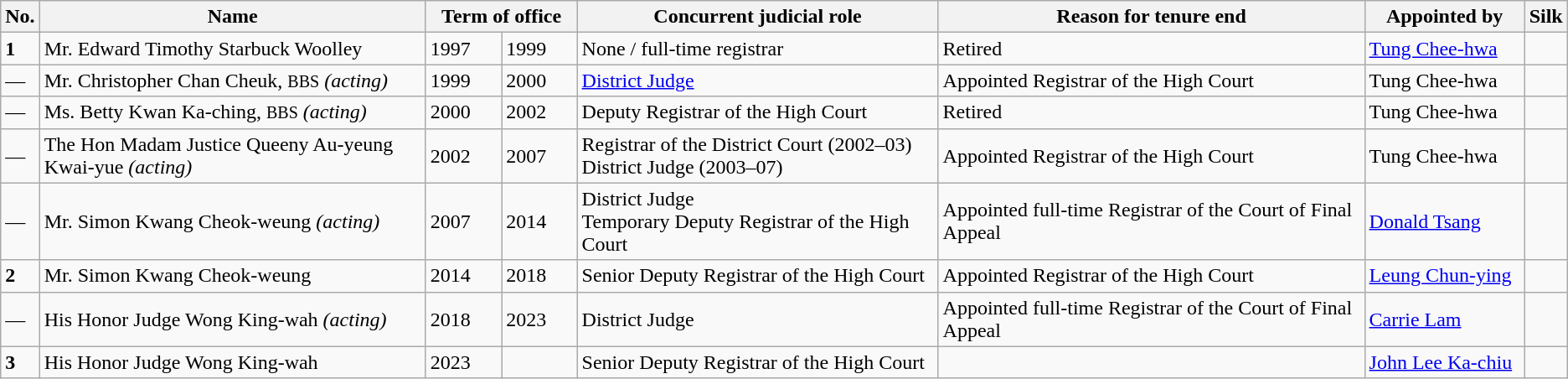<table class="wikitable">
<tr>
<th width="10px">No.</th>
<th width="300px">Name</th>
<th colspan="2" width="120px">Term of office</th>
<th width="280px">Concurrent judicial role</th>
<th>Reason for tenure end</th>
<th width="120px">Appointed by</th>
<th>Silk</th>
</tr>
<tr>
<td><strong>1</strong></td>
<td>Mr. Edward Timothy Starbuck Woolley</td>
<td>1997</td>
<td>1999</td>
<td>None / full-time registrar</td>
<td>Retired</td>
<td><a href='#'>Tung Chee-hwa</a></td>
<td></td>
</tr>
<tr>
<td>—</td>
<td>Mr. Christopher Chan Cheuk, <small>BBS</small> <em>(acting)</em></td>
<td>1999</td>
<td>2000</td>
<td><a href='#'>District Judge</a></td>
<td>Appointed Registrar of the High Court</td>
<td>Tung Chee-hwa</td>
<td></td>
</tr>
<tr>
<td>—</td>
<td>Ms. Betty Kwan Ka-ching, <small>BBS</small> <em>(acting)</em></td>
<td>2000</td>
<td>2002</td>
<td>Deputy Registrar of the High Court</td>
<td>Retired</td>
<td>Tung Chee-hwa</td>
<td></td>
</tr>
<tr>
<td>—</td>
<td>The Hon Madam Justice Queeny Au-yeung Kwai-yue <em>(acting)</em></td>
<td>2002</td>
<td>2007</td>
<td>Registrar of the District Court (2002–03)<br>District Judge (2003–07)</td>
<td>Appointed Registrar of the High Court</td>
<td>Tung Chee-hwa</td>
<td></td>
</tr>
<tr>
<td>—</td>
<td>Mr. Simon Kwang Cheok-weung <em>(acting)</em></td>
<td>2007</td>
<td>2014</td>
<td>District Judge<br>Temporary Deputy Registrar of the High Court</td>
<td>Appointed full-time Registrar of the Court of Final Appeal</td>
<td><a href='#'>Donald Tsang</a></td>
<td></td>
</tr>
<tr>
<td><strong>2</strong></td>
<td>Mr. Simon Kwang Cheok-weung</td>
<td>2014</td>
<td>2018</td>
<td>Senior Deputy Registrar of the High Court</td>
<td>Appointed Registrar of the High Court</td>
<td><a href='#'>Leung Chun-ying</a></td>
<td></td>
</tr>
<tr>
<td>—</td>
<td>His Honor Judge Wong King-wah <em>(acting)</em></td>
<td>2018</td>
<td>2023</td>
<td>District Judge</td>
<td>Appointed full-time Registrar of the Court of Final Appeal</td>
<td><a href='#'>Carrie Lam</a></td>
<td></td>
</tr>
<tr>
<td><strong>3</strong></td>
<td>His Honor Judge Wong King-wah</td>
<td>2023</td>
<td></td>
<td>Senior Deputy Registrar of the High Court</td>
<td></td>
<td><a href='#'>John Lee Ka-chiu</a></td>
<td></td>
</tr>
</table>
